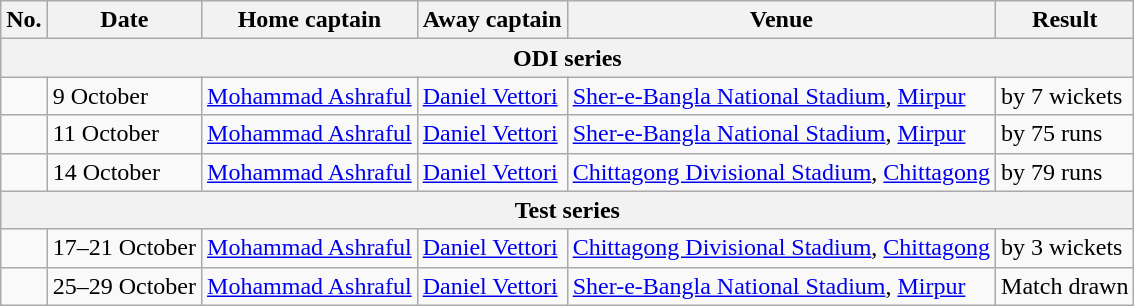<table class="wikitable">
<tr>
<th>No.</th>
<th>Date</th>
<th>Home captain</th>
<th>Away captain</th>
<th>Venue</th>
<th>Result</th>
</tr>
<tr>
<th colspan="9">ODI series</th>
</tr>
<tr>
<td></td>
<td>9 October</td>
<td><a href='#'>Mohammad Ashraful</a></td>
<td><a href='#'>Daniel Vettori</a></td>
<td><a href='#'>Sher-e-Bangla National Stadium</a>, <a href='#'>Mirpur</a></td>
<td> by 7 wickets</td>
</tr>
<tr>
<td></td>
<td>11 October</td>
<td><a href='#'>Mohammad Ashraful</a></td>
<td><a href='#'>Daniel Vettori</a></td>
<td><a href='#'>Sher-e-Bangla National Stadium</a>, <a href='#'>Mirpur</a></td>
<td> by 75 runs</td>
</tr>
<tr>
<td></td>
<td>14 October</td>
<td><a href='#'>Mohammad Ashraful</a></td>
<td><a href='#'>Daniel Vettori</a></td>
<td><a href='#'>Chittagong Divisional Stadium</a>, <a href='#'>Chittagong</a></td>
<td> by 79 runs</td>
</tr>
<tr>
<th colspan="9">Test series</th>
</tr>
<tr>
<td></td>
<td>17–21 October</td>
<td><a href='#'>Mohammad Ashraful</a></td>
<td><a href='#'>Daniel Vettori</a></td>
<td><a href='#'>Chittagong Divisional Stadium</a>, <a href='#'>Chittagong</a></td>
<td> by 3 wickets</td>
</tr>
<tr>
<td></td>
<td>25–29 October</td>
<td><a href='#'>Mohammad Ashraful</a></td>
<td><a href='#'>Daniel Vettori</a></td>
<td><a href='#'>Sher-e-Bangla National Stadium</a>, <a href='#'>Mirpur</a></td>
<td>Match drawn</td>
</tr>
</table>
